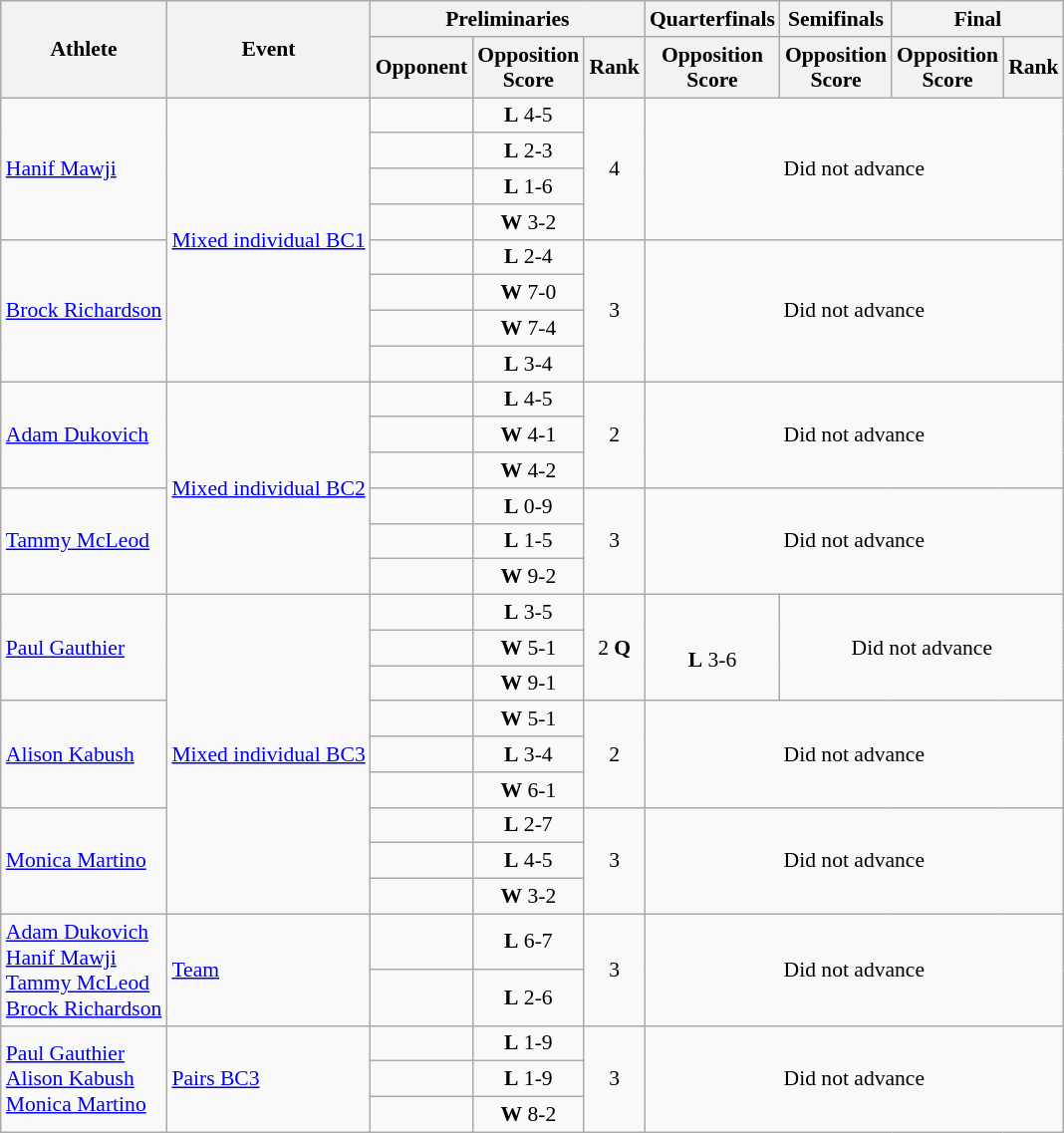<table class=wikitable style="font-size:90%">
<tr>
<th rowspan="2">Athlete</th>
<th rowspan="2">Event</th>
<th colspan="3">Preliminaries</th>
<th>Quarterfinals</th>
<th>Semifinals</th>
<th colspan="2">Final</th>
</tr>
<tr>
<th>Opponent</th>
<th>Opposition<br>Score</th>
<th>Rank</th>
<th>Opposition<br>Score</th>
<th>Opposition<br>Score</th>
<th>Opposition<br>Score</th>
<th>Rank</th>
</tr>
<tr>
<td rowspan="4"><a href='#'>Hanif Mawji</a></td>
<td rowspan="8"><a href='#'>Mixed individual BC1</a></td>
<td align="left"></td>
<td align="center"><strong>L</strong> 4-5</td>
<td align="center" rowspan="4">4</td>
<td align="center" rowspan="4" colspan="4">Did not advance</td>
</tr>
<tr>
<td align="left"></td>
<td align="center"><strong>L</strong> 2-3</td>
</tr>
<tr>
<td align="left"></td>
<td align="center"><strong>L</strong> 1-6</td>
</tr>
<tr>
<td align="left"></td>
<td align="center"><strong>W</strong> 3-2</td>
</tr>
<tr>
<td rowspan="4"><a href='#'>Brock Richardson</a></td>
<td align="left"></td>
<td align="center"><strong>L</strong> 2-4</td>
<td align="center" rowspan="4">3</td>
<td align="center" rowspan="4" colspan="4">Did not advance</td>
</tr>
<tr>
<td align="left"></td>
<td align="center"><strong>W</strong> 7-0</td>
</tr>
<tr>
<td align="left"></td>
<td align="center"><strong>W</strong> 7-4</td>
</tr>
<tr>
<td align="left"></td>
<td align="center"><strong>L</strong> 3-4</td>
</tr>
<tr>
<td rowspan="3"><a href='#'>Adam Dukovich</a></td>
<td rowspan="6"><a href='#'>Mixed individual BC2</a></td>
<td align="left"></td>
<td align="center"><strong>L</strong> 4-5</td>
<td align="center" rowspan="3">2</td>
<td align="center" rowspan="3" colspan="4">Did not advance</td>
</tr>
<tr>
<td align="left"></td>
<td align="center"><strong>W</strong> 4-1</td>
</tr>
<tr>
<td align="left"></td>
<td align="center"><strong>W</strong> 4-2</td>
</tr>
<tr>
<td rowspan="3"><a href='#'>Tammy McLeod</a></td>
<td align="left"></td>
<td align="center"><strong>L</strong> 0-9</td>
<td align="center" rowspan="3">3</td>
<td align="center" rowspan="3" colspan="4">Did not advance</td>
</tr>
<tr>
<td align="left"></td>
<td align="center"><strong>L</strong> 1-5</td>
</tr>
<tr>
<td align="left"></td>
<td align="center"><strong>W</strong> 9-2</td>
</tr>
<tr>
<td rowspan="3"><a href='#'>Paul Gauthier</a></td>
<td rowspan="9"><a href='#'>Mixed individual BC3</a></td>
<td align="left"></td>
<td align="center"><strong>L</strong> 3-5</td>
<td align="center" rowspan="3">2 <strong>Q</strong></td>
<td align="center" rowspan="3"><br><strong>L</strong> 3-6</td>
<td align="center" rowspan="3" colspan="3">Did not advance</td>
</tr>
<tr>
<td align="left"></td>
<td align="center"><strong>W</strong> 5-1</td>
</tr>
<tr>
<td align="left"></td>
<td align="center"><strong>W</strong> 9-1</td>
</tr>
<tr>
<td rowspan="3"><a href='#'>Alison Kabush</a></td>
<td align="left"></td>
<td align="center"><strong>W</strong> 5-1</td>
<td align="center" rowspan="3">2</td>
<td align="center" rowspan="3" colspan="4">Did not advance</td>
</tr>
<tr>
<td align="left"></td>
<td align="center"><strong>L</strong> 3-4</td>
</tr>
<tr>
<td align="left"></td>
<td align="center"><strong>W</strong> 6-1</td>
</tr>
<tr>
<td rowspan="3"><a href='#'>Monica Martino</a></td>
<td align="left"></td>
<td align="center"><strong>L</strong> 2-7</td>
<td align="center" rowspan="3">3</td>
<td align="center" rowspan="3" colspan="4">Did not advance</td>
</tr>
<tr>
<td align="left"></td>
<td align="center"><strong>L</strong> 4-5</td>
</tr>
<tr>
<td align="left"></td>
<td align="center"><strong>W</strong> 3-2</td>
</tr>
<tr>
<td rowspan="2"><a href='#'>Adam Dukovich</a><br> <a href='#'>Hanif Mawji</a><br> <a href='#'>Tammy McLeod</a><br> <a href='#'>Brock Richardson</a></td>
<td rowspan="2"><a href='#'>Team</a></td>
<td align="left"></td>
<td align="center"><strong>L</strong> 6-7</td>
<td align="center" rowspan="2">3</td>
<td align="center" rowspan="2" colspan="4">Did not advance</td>
</tr>
<tr>
<td align="left"></td>
<td align="center"><strong>L</strong> 2-6</td>
</tr>
<tr>
<td rowspan="3"><a href='#'>Paul Gauthier</a><br> <a href='#'>Alison Kabush</a><br> <a href='#'>Monica Martino</a></td>
<td rowspan="3"><a href='#'>Pairs BC3</a></td>
<td align="left"></td>
<td align="center"><strong>L</strong> 1-9</td>
<td align="center" rowspan="3">3</td>
<td align="center" rowspan="3" colspan="4">Did not advance</td>
</tr>
<tr>
<td align="left"></td>
<td align="center"><strong>L</strong> 1-9</td>
</tr>
<tr>
<td align="left"></td>
<td align="center"><strong>W</strong> 8-2</td>
</tr>
</table>
